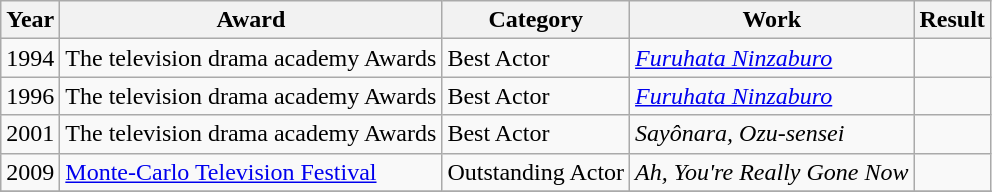<table class="wikitable plainrowheaders sortable">
<tr>
<th>Year</th>
<th>Award</th>
<th>Category</th>
<th>Work</th>
<th>Result</th>
</tr>
<tr>
<td>1994</td>
<td>The television drama academy Awards</td>
<td>Best Actor</td>
<td><em><a href='#'>Furuhata Ninzaburo</a></em></td>
<td></td>
</tr>
<tr>
<td>1996</td>
<td>The television drama academy Awards</td>
<td>Best Actor</td>
<td><em><a href='#'>Furuhata Ninzaburo</a></em></td>
<td></td>
</tr>
<tr>
<td>2001</td>
<td>The television drama academy Awards</td>
<td>Best Actor</td>
<td><em>Sayônara, Ozu-sensei</em></td>
<td></td>
</tr>
<tr>
<td>2009</td>
<td><a href='#'>Monte-Carlo Television Festival</a></td>
<td>Outstanding Actor</td>
<td><em>Ah, You're Really Gone Now</em></td>
<td></td>
</tr>
<tr>
</tr>
</table>
